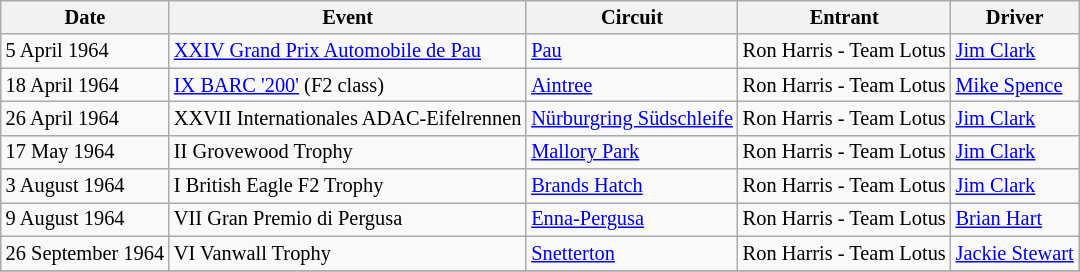<table class="wikitable" style="font-size: 85%">
<tr>
<th>Date</th>
<th>Event</th>
<th>Circuit</th>
<th>Entrant</th>
<th>Driver</th>
</tr>
<tr>
<td>5 April 1964</td>
<td><a href='#'>XXIV Grand Prix Automobile de Pau</a></td>
<td><a href='#'>Pau</a></td>
<td>Ron Harris - Team Lotus</td>
<td><a href='#'>Jim Clark</a></td>
</tr>
<tr>
<td>18 April 1964</td>
<td><a href='#'>IX BARC '200'</a> (F2 class)</td>
<td><a href='#'>Aintree</a></td>
<td>Ron Harris - Team Lotus</td>
<td><a href='#'>Mike Spence</a></td>
</tr>
<tr>
<td>26 April 1964</td>
<td>XXVII Internationales ADAC-Eifelrennen</td>
<td><a href='#'>Nürburgring Südschleife</a></td>
<td>Ron Harris - Team Lotus</td>
<td><a href='#'>Jim Clark</a></td>
</tr>
<tr>
<td>17 May 1964</td>
<td>II Grovewood Trophy</td>
<td><a href='#'>Mallory Park</a></td>
<td>Ron Harris - Team Lotus</td>
<td><a href='#'>Jim Clark</a></td>
</tr>
<tr>
<td>3 August 1964</td>
<td>I British Eagle F2 Trophy</td>
<td><a href='#'>Brands Hatch</a></td>
<td>Ron Harris - Team Lotus</td>
<td><a href='#'>Jim Clark</a></td>
</tr>
<tr>
<td>9 August 1964</td>
<td>VII Gran Premio di Pergusa</td>
<td><a href='#'>Enna-Pergusa</a></td>
<td>Ron Harris - Team Lotus</td>
<td><a href='#'>Brian Hart</a></td>
</tr>
<tr>
<td>26 September 1964</td>
<td>VI Vanwall Trophy</td>
<td><a href='#'>Snetterton</a></td>
<td>Ron Harris - Team Lotus</td>
<td><a href='#'>Jackie Stewart</a></td>
</tr>
<tr>
</tr>
</table>
